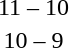<table style="text-align:center">
<tr>
<th width=200></th>
<th width=100></th>
<th width=200></th>
</tr>
<tr>
<td align=right><strong></strong></td>
<td>11 – 10</td>
<td align=left></td>
</tr>
<tr>
<td align=right><strong></strong></td>
<td>10 – 9</td>
<td align=left></td>
</tr>
</table>
